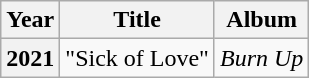<table class="wikitable plainrowheaders">
<tr>
<th rowspan="1" scope="col">Year</th>
<th rowspan="1" scope="col">Title</th>
<th rowspan="1" scope="col">Album</th>
</tr>
<tr>
<th scope="row">2021</th>
<td scope="row">"Sick of Love" </td>
<td><em>Burn Up</em></td>
</tr>
</table>
